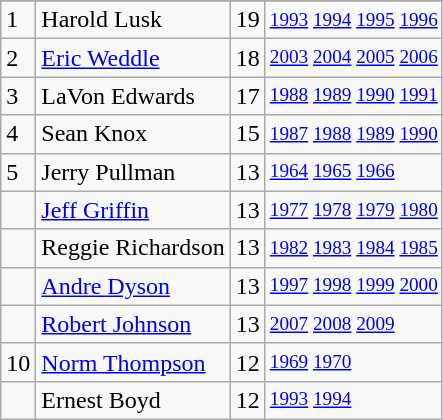<table class="wikitable">
<tr>
</tr>
<tr>
<td>1</td>
<td>Harold Lusk</td>
<td>19</td>
<td style="font-size:80%;"><a href='#'>1993</a> <a href='#'>1994</a> <a href='#'>1995</a> <a href='#'>1996</a></td>
</tr>
<tr>
<td>2</td>
<td><a href='#'>Eric Weddle</a></td>
<td>18</td>
<td style="font-size:80%;"><a href='#'>2003</a> <a href='#'>2004</a> <a href='#'>2005</a> <a href='#'>2006</a></td>
</tr>
<tr>
<td>3</td>
<td>LaVon Edwards</td>
<td>17</td>
<td style="font-size:80%;"><a href='#'>1988</a> <a href='#'>1989</a> <a href='#'>1990</a> <a href='#'>1991</a></td>
</tr>
<tr>
<td>4</td>
<td>Sean Knox</td>
<td>15</td>
<td style="font-size:80%;"><a href='#'>1987</a> <a href='#'>1988</a> <a href='#'>1989</a> <a href='#'>1990</a></td>
</tr>
<tr>
<td>5</td>
<td>Jerry Pullman</td>
<td>13</td>
<td style="font-size:80%;"><a href='#'>1964</a> <a href='#'>1965</a> <a href='#'>1966</a></td>
</tr>
<tr>
<td></td>
<td><a href='#'>Jeff Griffin</a></td>
<td>13</td>
<td style="font-size:80%;"><a href='#'>1977</a> <a href='#'>1978</a> <a href='#'>1979</a> <a href='#'>1980</a></td>
</tr>
<tr>
<td></td>
<td>Reggie Richardson</td>
<td>13</td>
<td style="font-size:80%;"><a href='#'>1982</a> <a href='#'>1983</a> <a href='#'>1984</a> <a href='#'>1985</a></td>
</tr>
<tr>
<td></td>
<td><a href='#'>Andre Dyson</a></td>
<td>13</td>
<td style="font-size:80%;"><a href='#'>1997</a> <a href='#'>1998</a> <a href='#'>1999</a> <a href='#'>2000</a></td>
</tr>
<tr>
<td></td>
<td><a href='#'>Robert Johnson</a></td>
<td>13</td>
<td style="font-size:80%;"><a href='#'>2007</a> <a href='#'>2008</a> <a href='#'>2009</a></td>
</tr>
<tr>
<td>10</td>
<td><a href='#'>Norm Thompson</a></td>
<td>12</td>
<td style="font-size:80%;"><a href='#'>1969</a> <a href='#'>1970</a></td>
</tr>
<tr>
<td></td>
<td>Ernest Boyd</td>
<td>12</td>
<td style="font-size:80%;"><a href='#'>1993</a> <a href='#'>1994</a></td>
</tr>
</table>
